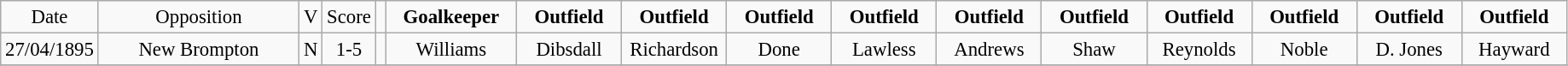<table class="wikitable" style="font-size: 95%; text-align: center;">
<tr style="text-align:center;">
<td style="width:10px;; ">Date</td>
<td style="width:150px; ">Opposition</td>
<td style="width:5px;; ">V</td>
<td style="width:5px;; ">Score</td>
<td style="width:1px;; text-align:center;"></td>
<td style="width:95px; "><strong>Goalkeeper</strong></td>
<td style="width:75px; "><strong>Outfield</strong></td>
<td style="width:75px; "><strong>Outfield</strong></td>
<td style="width:75px; "><strong>Outfield</strong></td>
<td style="width:75px; "><strong>Outfield</strong></td>
<td style="width:75px; "><strong>Outfield</strong></td>
<td style="width:75px; "><strong>Outfield</strong></td>
<td style="width:75px; "><strong>Outfield</strong></td>
<td style="width:75px; "><strong>Outfield</strong></td>
<td style="width:75px; "><strong>Outfield</strong></td>
<td style="width:75px; "><strong>Outfield</strong></td>
</tr>
<tr>
<td>27/04/1895</td>
<td>New Brompton</td>
<td>N</td>
<td>1-5</td>
<td></td>
<td>Williams</td>
<td>Dibsdall</td>
<td>Richardson</td>
<td>Done</td>
<td>Lawless</td>
<td>Andrews</td>
<td>Shaw</td>
<td>Reynolds</td>
<td>Noble</td>
<td>D. Jones</td>
<td>Hayward</td>
</tr>
<tr>
</tr>
</table>
